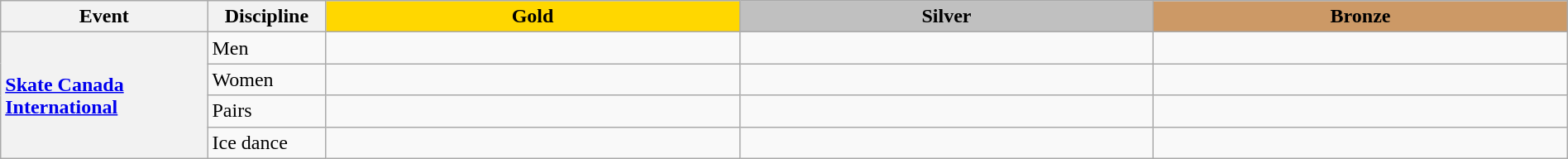<table class="wikitable unsortable" style="text-align:left; width:100%;">
<tr>
<th scope="col" style="width:10%">Event</th>
<th scope="col" style="width:5%">Discipline</th>
<td scope="col" style="text-align:center; width:20%; background:gold"><strong>Gold</strong></td>
<td scope="col" style="text-align:center; width:20%; background:silver"><strong>Silver</strong></td>
<td scope="col" style="text-align:center; width:20%; background:#c96"><strong>Bronze</strong></td>
</tr>
<tr>
<th scope="row" style="text-align:left" rowspan="4"> <a href='#'>Skate Canada International</a></th>
<td>Men</td>
<td></td>
<td></td>
<td></td>
</tr>
<tr>
<td>Women</td>
<td></td>
<td></td>
<td></td>
</tr>
<tr>
<td>Pairs</td>
<td></td>
<td></td>
<td></td>
</tr>
<tr>
<td>Ice dance</td>
<td></td>
<td></td>
<td></td>
</tr>
</table>
